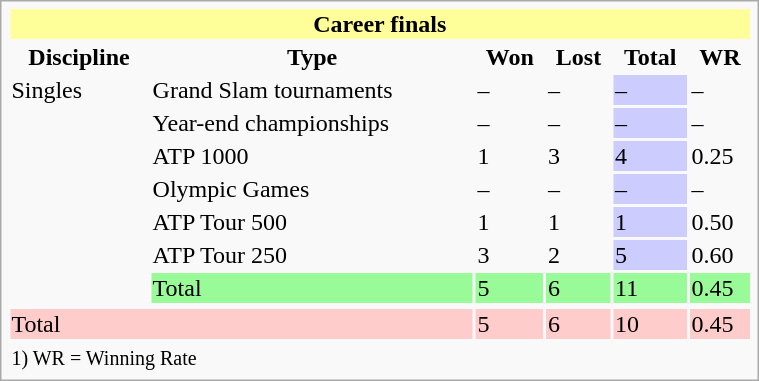<table class="infobox vcard vevent" style=width:40%>
<tr bgcolor=FFFF99>
<th colspan=7>Career finals</th>
</tr>
<tr>
<th>Discipline</th>
<th>Type</th>
<th>Won</th>
<th>Lost</th>
<th>Total</th>
<th>WR</th>
</tr>
<tr>
<td rowspan=7>Singles</td>
<td>Grand Slam tournaments</td>
<td>–</td>
<td>–</td>
<td bgcolor=CCCCFF>–</td>
<td>–</td>
</tr>
<tr>
<td>Year-end championships</td>
<td>–</td>
<td>–</td>
<td bgcolor=CCCCFF>–</td>
<td>–</td>
</tr>
<tr>
<td>ATP 1000</td>
<td>1</td>
<td>3</td>
<td bgcolor=CCCCFF>4</td>
<td>0.25</td>
</tr>
<tr>
<td>Olympic Games</td>
<td>–</td>
<td>–</td>
<td bgcolor=CCCCFF>–</td>
<td>–</td>
</tr>
<tr>
<td>ATP Tour 500</td>
<td>1</td>
<td>1</td>
<td bgcolor=CCCCFF>1</td>
<td>0.50</td>
</tr>
<tr>
<td>ATP Tour 250</td>
<td>3</td>
<td>2</td>
<td bgcolor=CCCCFF>5</td>
<td>0.60</td>
</tr>
<tr bgcolor=98fb98>
<td>Total</td>
<td>5</td>
<td>6</td>
<td>11</td>
<td>0.45</td>
</tr>
<tr>
</tr>
<tr bgcolor=FFCCCC>
<td colspan=2>Total</td>
<td>5</td>
<td>6</td>
<td>10</td>
<td>0.45</td>
</tr>
<tr>
<td colspan=6><small>1) WR = Winning Rate</small></td>
</tr>
</table>
